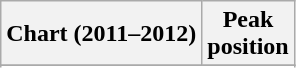<table class="wikitable sortable">
<tr>
<th align="left">Chart (2011–2012)</th>
<th align="center">Peak<br>position</th>
</tr>
<tr>
</tr>
<tr>
</tr>
<tr>
</tr>
</table>
